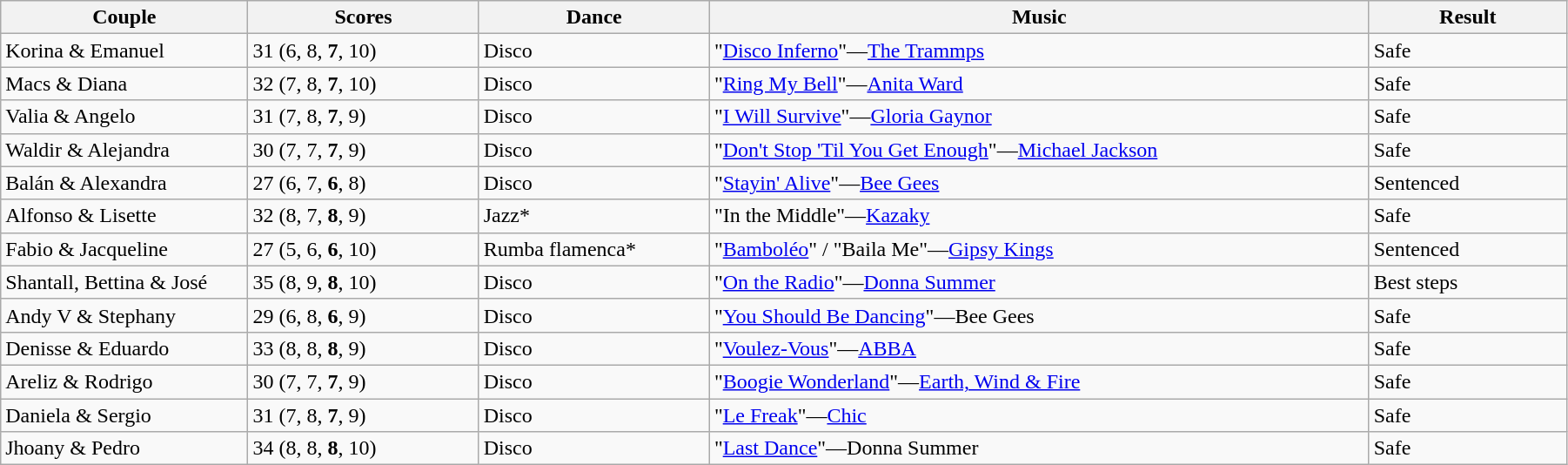<table class="wikitable sortable" style="width:95%; white-space:nowrap;">
<tr>
<th style="width:15%;">Couple</th>
<th style="width:14%;">Scores</th>
<th style="width:14%;">Dance</th>
<th style="width:40%;">Music</th>
<th style="width:12%;">Result</th>
</tr>
<tr>
<td>Korina & Emanuel</td>
<td>31 (6, 8, <strong>7</strong>, 10)</td>
<td>Disco</td>
<td>"<a href='#'>Disco Inferno</a>"—<a href='#'>The Trammps</a></td>
<td>Safe</td>
</tr>
<tr>
<td>Macs & Diana</td>
<td>32 (7, 8, <strong>7</strong>, 10)</td>
<td>Disco</td>
<td>"<a href='#'>Ring My Bell</a>"—<a href='#'>Anita Ward</a></td>
<td>Safe</td>
</tr>
<tr>
<td>Valia & Angelo</td>
<td>31 (7, 8, <strong>7</strong>, 9)</td>
<td>Disco</td>
<td>"<a href='#'>I Will Survive</a>"—<a href='#'>Gloria Gaynor</a></td>
<td>Safe</td>
</tr>
<tr>
<td>Waldir & Alejandra</td>
<td>30 (7, 7, <strong>7</strong>, 9)</td>
<td>Disco</td>
<td>"<a href='#'>Don't Stop 'Til You Get Enough</a>"—<a href='#'>Michael Jackson</a></td>
<td>Safe</td>
</tr>
<tr>
<td>Balán & Alexandra</td>
<td>27 (6, 7, <strong>6</strong>, 8)</td>
<td>Disco</td>
<td>"<a href='#'>Stayin' Alive</a>"—<a href='#'>Bee Gees</a></td>
<td>Sentenced</td>
</tr>
<tr>
<td>Alfonso & Lisette</td>
<td>32 (8, 7, <strong>8</strong>, 9)</td>
<td>Jazz*</td>
<td>"In the Middle"—<a href='#'>Kazaky</a></td>
<td>Safe</td>
</tr>
<tr>
<td>Fabio & Jacqueline</td>
<td>27 (5, 6, <strong>6</strong>, 10)</td>
<td>Rumba flamenca*</td>
<td>"<a href='#'>Bamboléo</a>" / "Baila Me"—<a href='#'>Gipsy Kings</a></td>
<td>Sentenced</td>
</tr>
<tr>
<td>Shantall, Bettina & José</td>
<td>35 (8, 9, <strong>8</strong>, 10)</td>
<td>Disco</td>
<td>"<a href='#'>On the Radio</a>"—<a href='#'>Donna Summer</a></td>
<td>Best steps</td>
</tr>
<tr>
<td>Andy V & Stephany</td>
<td>29 (6, 8, <strong>6</strong>, 9)</td>
<td>Disco</td>
<td>"<a href='#'>You Should Be Dancing</a>"—Bee Gees</td>
<td>Safe</td>
</tr>
<tr>
<td>Denisse & Eduardo</td>
<td>33 (8, 8, <strong>8</strong>, 9)</td>
<td>Disco</td>
<td>"<a href='#'>Voulez-Vous</a>"—<a href='#'>ABBA</a></td>
<td>Safe</td>
</tr>
<tr>
<td>Areliz & Rodrigo</td>
<td>30 (7, 7, <strong>7</strong>, 9)</td>
<td>Disco</td>
<td>"<a href='#'>Boogie Wonderland</a>"—<a href='#'>Earth, Wind & Fire</a></td>
<td>Safe</td>
</tr>
<tr>
<td>Daniela & Sergio</td>
<td>31 (7, 8, <strong>7</strong>, 9)</td>
<td>Disco</td>
<td>"<a href='#'>Le Freak</a>"—<a href='#'>Chic</a></td>
<td>Safe</td>
</tr>
<tr>
<td>Jhoany & Pedro</td>
<td>34 (8, 8, <strong>8</strong>, 10)</td>
<td>Disco</td>
<td>"<a href='#'>Last Dance</a>"—Donna Summer</td>
<td>Safe</td>
</tr>
</table>
